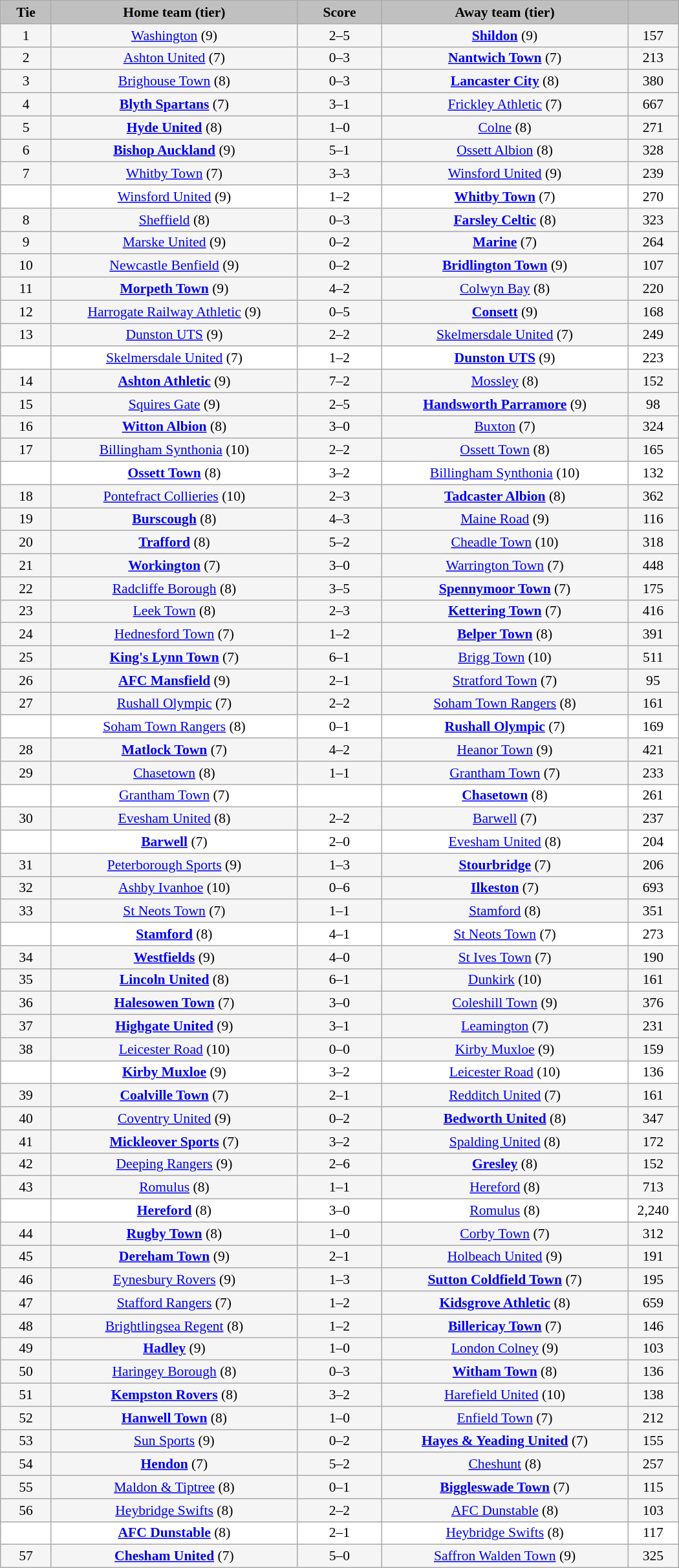<table class="wikitable" style="width: 700px; background:WhiteSmoke; text-align:center; font-size:90%">
<tr>
<td scope="col" style="width:  7.50%; background:silver;"><strong>Tie</strong></td>
<td scope="col" style="width: 36.25%; background:silver;"><strong>Home team (tier)</strong></td>
<td scope="col" style="width: 12.50%; background:silver;"><strong>Score</strong></td>
<td scope="col" style="width: 36.25%; background:silver;"><strong>Away team (tier)</strong></td>
<td scope="col" style="width:  7.50%; background:silver;"><strong></strong></td>
</tr>
<tr>
<td>1</td>
<td><a href='#'>Washington</a> (9)</td>
<td>2–5</td>
<td><strong><a href='#'>Shildon</a></strong> (9)</td>
<td>157</td>
</tr>
<tr>
<td>2</td>
<td><a href='#'>Ashton United</a> (7)</td>
<td>0–3</td>
<td><strong><a href='#'>Nantwich Town</a></strong> (7)</td>
<td>213</td>
</tr>
<tr>
<td>3</td>
<td><a href='#'>Brighouse Town</a> (8)</td>
<td>0–3</td>
<td><strong><a href='#'>Lancaster City</a></strong> (8)</td>
<td>380</td>
</tr>
<tr>
<td>4</td>
<td><strong><a href='#'>Blyth Spartans</a></strong> (7)</td>
<td>3–1</td>
<td><a href='#'>Frickley Athletic</a> (7)</td>
<td>667</td>
</tr>
<tr>
<td>5</td>
<td><strong><a href='#'>Hyde United</a></strong> (8)</td>
<td>1–0</td>
<td><a href='#'>Colne</a> (8)</td>
<td>271</td>
</tr>
<tr>
<td>6</td>
<td><strong><a href='#'>Bishop Auckland</a></strong> (9)</td>
<td>5–1</td>
<td><a href='#'>Ossett Albion</a> (8)</td>
<td>328</td>
</tr>
<tr>
<td>7</td>
<td><a href='#'>Whitby Town</a> (7)</td>
<td>3–3</td>
<td><a href='#'>Winsford United</a> (9)</td>
<td>239</td>
</tr>
<tr style="background:white;">
<td><em></em></td>
<td><a href='#'>Winsford United</a> (9)</td>
<td>1–2</td>
<td><strong><a href='#'>Whitby Town</a></strong> (7)</td>
<td>270</td>
</tr>
<tr>
<td>8</td>
<td><a href='#'>Sheffield</a> (8)</td>
<td>0–3</td>
<td><strong><a href='#'>Farsley Celtic</a></strong> (8)</td>
<td>323</td>
</tr>
<tr>
<td>9</td>
<td><a href='#'>Marske United</a> (9)</td>
<td>0–2</td>
<td><strong><a href='#'>Marine</a></strong> (7)</td>
<td>264</td>
</tr>
<tr>
<td>10</td>
<td><a href='#'>Newcastle Benfield</a> (9)</td>
<td>0–2</td>
<td><strong><a href='#'>Bridlington Town</a></strong> (9)</td>
<td>107</td>
</tr>
<tr>
<td>11</td>
<td><strong><a href='#'>Morpeth Town</a></strong> (9)</td>
<td>4–2</td>
<td><a href='#'>Colwyn Bay</a> (8)</td>
<td>220</td>
</tr>
<tr>
<td>12</td>
<td><a href='#'>Harrogate Railway Athletic</a> (9)</td>
<td>0–5</td>
<td><strong><a href='#'>Consett</a></strong> (9)</td>
<td>168</td>
</tr>
<tr>
<td>13</td>
<td><a href='#'>Dunston UTS</a> (9)</td>
<td>2–2</td>
<td><a href='#'>Skelmersdale United</a> (7)</td>
<td>249</td>
</tr>
<tr style="background:white;">
<td><em></em></td>
<td><a href='#'>Skelmersdale United</a> (7)</td>
<td>1–2</td>
<td><strong><a href='#'>Dunston UTS</a></strong> (9)</td>
<td>223</td>
</tr>
<tr>
<td>14</td>
<td><strong><a href='#'>Ashton Athletic</a></strong> (9)</td>
<td>7–2</td>
<td><a href='#'>Mossley</a> (8)</td>
<td>152</td>
</tr>
<tr>
<td>15</td>
<td><a href='#'>Squires Gate</a> (9)</td>
<td>2–5</td>
<td><strong><a href='#'>Handsworth Parramore</a></strong> (9)</td>
<td>98</td>
</tr>
<tr>
<td>16</td>
<td><strong><a href='#'>Witton Albion</a></strong> (8)</td>
<td>3–0</td>
<td><a href='#'>Buxton</a> (7)</td>
<td>324</td>
</tr>
<tr>
<td>17</td>
<td><a href='#'>Billingham Synthonia</a> (10)</td>
<td>2–2</td>
<td><a href='#'>Ossett Town</a> (8)</td>
<td>165</td>
</tr>
<tr style="background:white;">
<td><em></em></td>
<td><strong><a href='#'>Ossett Town</a></strong> (8)</td>
<td>3–2</td>
<td><a href='#'>Billingham Synthonia</a> (10)</td>
<td>132</td>
</tr>
<tr>
<td>18</td>
<td><a href='#'>Pontefract Collieries</a> (10)</td>
<td>2–3</td>
<td><strong><a href='#'>Tadcaster Albion</a></strong> (8)</td>
<td>362</td>
</tr>
<tr>
<td>19</td>
<td><strong><a href='#'>Burscough</a></strong> (8)</td>
<td>4–3</td>
<td><a href='#'>Maine Road</a> (9)</td>
<td>116</td>
</tr>
<tr>
<td>20</td>
<td><strong><a href='#'>Trafford</a></strong> (8)</td>
<td>5–2</td>
<td><a href='#'>Cheadle Town</a> (10)</td>
<td>318</td>
</tr>
<tr>
<td>21</td>
<td><strong><a href='#'>Workington</a></strong> (7)</td>
<td>3–0</td>
<td><a href='#'>Warrington Town</a> (7)</td>
<td>448</td>
</tr>
<tr>
<td>22</td>
<td><a href='#'>Radcliffe Borough</a> (8)</td>
<td>3–5</td>
<td><strong><a href='#'>Spennymoor Town</a></strong> (7)</td>
<td>175</td>
</tr>
<tr>
<td>23</td>
<td><a href='#'>Leek Town</a> (8)</td>
<td>2–3</td>
<td><strong><a href='#'>Kettering Town</a></strong> (7)</td>
<td>416</td>
</tr>
<tr>
<td>24</td>
<td><a href='#'>Hednesford Town</a> (7)</td>
<td>1–2</td>
<td><strong><a href='#'>Belper Town</a></strong> (8)</td>
<td>391</td>
</tr>
<tr>
<td>25</td>
<td><strong><a href='#'>King's Lynn Town</a></strong> (7)</td>
<td>6–1</td>
<td><a href='#'>Brigg Town</a> (10)</td>
<td>511</td>
</tr>
<tr>
<td>26</td>
<td><strong><a href='#'>AFC Mansfield</a></strong> (9)</td>
<td>2–1</td>
<td><a href='#'>Stratford Town</a> (7)</td>
<td>95</td>
</tr>
<tr>
<td>27</td>
<td><a href='#'>Rushall Olympic</a> (7)</td>
<td>2–2</td>
<td><a href='#'>Soham Town Rangers</a> (8)</td>
<td>161</td>
</tr>
<tr style="background:white;">
<td><em></em></td>
<td><a href='#'>Soham Town Rangers</a> (8)</td>
<td>0–1</td>
<td><strong><a href='#'>Rushall Olympic</a></strong> (7)</td>
<td>169</td>
</tr>
<tr>
<td>28</td>
<td><strong><a href='#'>Matlock Town</a></strong> (7)</td>
<td>4–2</td>
<td><a href='#'>Heanor Town</a> (9)</td>
<td>421</td>
</tr>
<tr>
<td>29</td>
<td><a href='#'>Chasetown</a> (8)</td>
<td>1–1</td>
<td><a href='#'>Grantham Town</a> (7)</td>
<td>233</td>
</tr>
<tr style="background:white;">
<td><em></em></td>
<td><a href='#'>Grantham Town</a> (7)</td>
<td></td>
<td><strong><a href='#'>Chasetown</a></strong> (8)</td>
<td>261</td>
</tr>
<tr>
<td>30</td>
<td><a href='#'>Evesham United</a> (8)</td>
<td>2–2</td>
<td><a href='#'>Barwell</a> (7)</td>
<td>237</td>
</tr>
<tr style="background:white;">
<td><em></em></td>
<td><strong><a href='#'>Barwell</a></strong> (7)</td>
<td>2–0</td>
<td><a href='#'>Evesham United</a> (8)</td>
<td>204</td>
</tr>
<tr>
<td>31</td>
<td><a href='#'>Peterborough Sports</a> (9)</td>
<td>1–3</td>
<td><strong><a href='#'>Stourbridge</a></strong> (7)</td>
<td>206</td>
</tr>
<tr>
<td>32</td>
<td><a href='#'>Ashby Ivanhoe</a> (10)</td>
<td>0–6</td>
<td><strong><a href='#'>Ilkeston</a></strong> (7)</td>
<td>693</td>
</tr>
<tr>
<td>33</td>
<td><a href='#'>St Neots Town</a> (7)</td>
<td>1–1</td>
<td><a href='#'>Stamford</a> (8)</td>
<td>351</td>
</tr>
<tr style="background:white;">
<td><em></em></td>
<td><strong><a href='#'>Stamford</a></strong> (8)</td>
<td>4–1</td>
<td><a href='#'>St Neots Town</a> (7)</td>
<td>273</td>
</tr>
<tr>
<td>34</td>
<td><strong><a href='#'>Westfields</a></strong> (9)</td>
<td>4–0</td>
<td><a href='#'>St Ives Town</a> (7)</td>
<td>190</td>
</tr>
<tr>
<td>35</td>
<td><strong><a href='#'>Lincoln United</a></strong> (8)</td>
<td>6–1</td>
<td><a href='#'>Dunkirk</a> (10)</td>
<td>161</td>
</tr>
<tr>
<td>36</td>
<td><strong><a href='#'>Halesowen Town</a></strong> (7)</td>
<td>3–0</td>
<td><a href='#'>Coleshill Town</a> (9)</td>
<td>376</td>
</tr>
<tr>
<td>37</td>
<td><strong><a href='#'>Highgate United</a></strong> (9)</td>
<td>3–1</td>
<td><a href='#'>Leamington</a> (7)</td>
<td>231</td>
</tr>
<tr>
<td>38</td>
<td><a href='#'>Leicester Road</a> (10)</td>
<td>0–0</td>
<td><a href='#'>Kirby Muxloe</a> (9)</td>
<td>159</td>
</tr>
<tr style="background:white;">
<td><em></em></td>
<td><strong><a href='#'>Kirby Muxloe</a></strong> (9)</td>
<td>3–2 </td>
<td><a href='#'>Leicester Road</a> (10)</td>
<td>136</td>
</tr>
<tr>
<td>39</td>
<td><strong><a href='#'>Coalville Town</a></strong> (7)</td>
<td>2–1</td>
<td><a href='#'>Redditch United</a> (7)</td>
<td>161</td>
</tr>
<tr>
<td>40</td>
<td><a href='#'>Coventry United</a> (9)</td>
<td>0–2</td>
<td><strong><a href='#'>Bedworth United</a></strong> (8)</td>
<td>347</td>
</tr>
<tr>
<td>41</td>
<td><strong><a href='#'>Mickleover Sports</a></strong> (7)</td>
<td>3–2</td>
<td><a href='#'>Spalding United</a> (8)</td>
<td>172</td>
</tr>
<tr>
<td>42</td>
<td><a href='#'>Deeping Rangers</a> (9)</td>
<td>2–6</td>
<td><strong><a href='#'>Gresley</a></strong> (8)</td>
<td>152</td>
</tr>
<tr>
<td>43</td>
<td><a href='#'>Romulus</a> (8)</td>
<td>1–1</td>
<td><a href='#'>Hereford</a> (8)</td>
<td>713</td>
</tr>
<tr style="background:white;">
<td><em></em></td>
<td><strong><a href='#'>Hereford</a></strong> (8)</td>
<td>3–0</td>
<td><a href='#'>Romulus</a> (8)</td>
<td>2,240</td>
</tr>
<tr>
<td>44</td>
<td><strong><a href='#'>Rugby Town</a></strong> (8)</td>
<td>1–0</td>
<td><a href='#'>Corby Town</a> (7)</td>
<td>312</td>
</tr>
<tr>
<td>45</td>
<td><strong><a href='#'>Dereham Town</a></strong> (9)</td>
<td>2–1</td>
<td><a href='#'>Holbeach United</a> (9)</td>
<td>191</td>
</tr>
<tr>
<td>46</td>
<td><a href='#'>Eynesbury Rovers</a> (9)</td>
<td>1–3</td>
<td><strong><a href='#'>Sutton Coldfield Town</a></strong> (7)</td>
<td>195</td>
</tr>
<tr>
<td>47</td>
<td><a href='#'>Stafford Rangers</a> (7)</td>
<td>1–2</td>
<td><strong><a href='#'>Kidsgrove Athletic</a></strong> (8)</td>
<td>659</td>
</tr>
<tr>
<td>48</td>
<td><a href='#'>Brightlingsea Regent</a> (8)</td>
<td>1–2</td>
<td><strong><a href='#'>Billericay Town</a></strong> (7)</td>
<td>146</td>
</tr>
<tr>
<td>49</td>
<td><strong><a href='#'>Hadley</a></strong> (9)</td>
<td>1–0</td>
<td><a href='#'>London Colney</a> (9)</td>
<td>103</td>
</tr>
<tr>
<td>50</td>
<td><a href='#'>Haringey Borough</a> (8)</td>
<td>0–3</td>
<td><strong><a href='#'>Witham Town</a></strong> (8)</td>
<td>136</td>
</tr>
<tr>
<td>51</td>
<td><strong><a href='#'>Kempston Rovers</a></strong> (8)</td>
<td>3–2</td>
<td><a href='#'>Harefield United</a> (10)</td>
<td>138</td>
</tr>
<tr>
<td>52</td>
<td><strong><a href='#'>Hanwell Town</a></strong> (8)</td>
<td>1–0</td>
<td><a href='#'>Enfield Town</a> (7)</td>
<td>212</td>
</tr>
<tr>
<td>53</td>
<td><a href='#'>Sun Sports</a> (9)</td>
<td>0–2</td>
<td><strong><a href='#'>Hayes & Yeading United</a></strong> (7)</td>
<td>155</td>
</tr>
<tr>
<td>54</td>
<td><strong><a href='#'>Hendon</a></strong> (7)</td>
<td>5–2</td>
<td><a href='#'>Cheshunt</a> (8)</td>
<td>257</td>
</tr>
<tr>
<td>55</td>
<td><a href='#'>Maldon & Tiptree</a> (8)</td>
<td>0–1</td>
<td><strong><a href='#'>Biggleswade Town</a></strong> (7)</td>
<td>115</td>
</tr>
<tr>
<td>56</td>
<td><a href='#'>Heybridge Swifts</a> (8)</td>
<td>2–2</td>
<td><a href='#'>AFC Dunstable</a> (8)</td>
<td>103</td>
</tr>
<tr style="background:white;">
<td><em></em></td>
<td><strong><a href='#'>AFC Dunstable</a></strong> (8)</td>
<td>2–1</td>
<td><a href='#'>Heybridge Swifts</a> (8)</td>
<td>117</td>
</tr>
<tr>
<td>57</td>
<td><strong><a href='#'>Chesham United</a></strong> (7)</td>
<td>5–0</td>
<td><a href='#'>Saffron Walden Town</a> (9)</td>
<td>325</td>
</tr>
</table>
